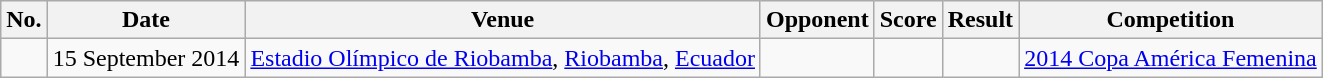<table class="wikitable">
<tr>
<th>No.</th>
<th>Date</th>
<th>Venue</th>
<th>Opponent</th>
<th>Score</th>
<th>Result</th>
<th>Competition</th>
</tr>
<tr>
<td></td>
<td>15 September 2014</td>
<td><a href='#'>Estadio Olímpico de Riobamba</a>, <a href='#'>Riobamba</a>, <a href='#'>Ecuador</a></td>
<td></td>
<td></td>
<td></td>
<td><a href='#'>2014 Copa América Femenina</a></td>
</tr>
</table>
